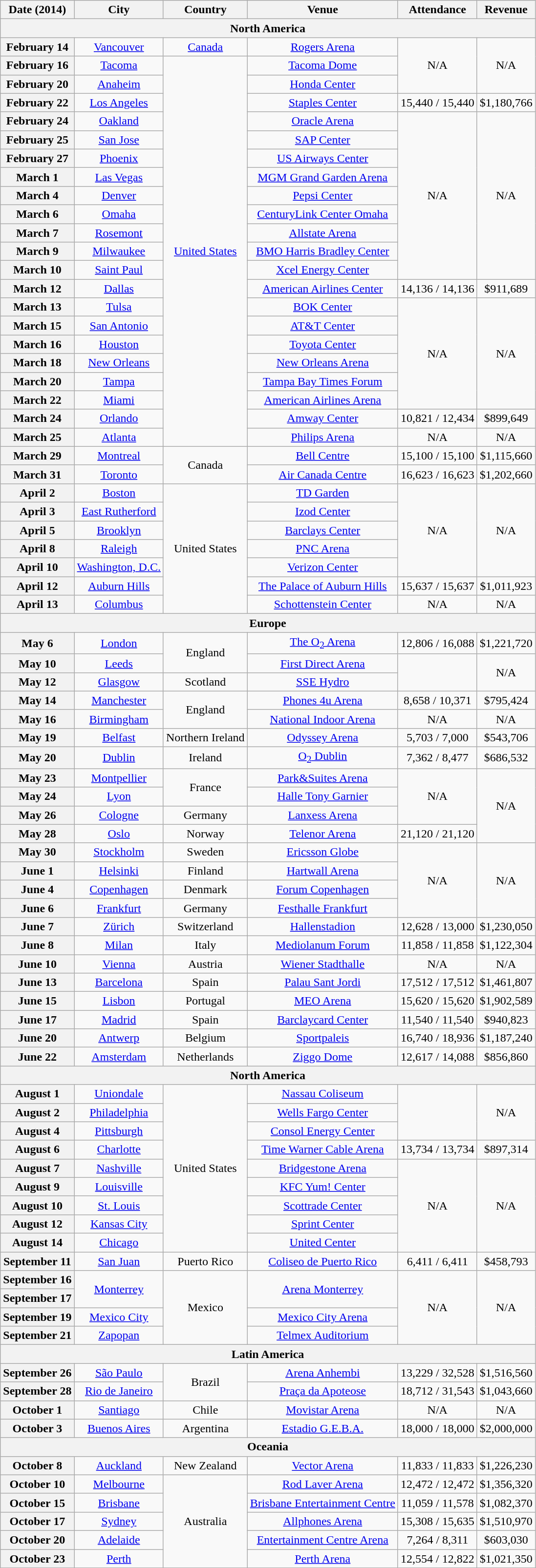<table class="wikitable plainrowheaders" style="text-align:center;">
<tr>
<th scope="col">Date (2014)</th>
<th scope="col">City</th>
<th scope="col">Country</th>
<th scope="col">Venue</th>
<th scope="col">Attendance</th>
<th scope="col">Revenue</th>
</tr>
<tr>
<th colspan="6">North America</th>
</tr>
<tr>
<th scope="row">February 14</th>
<td><a href='#'>Vancouver</a></td>
<td><a href='#'>Canada</a></td>
<td><a href='#'>Rogers Arena</a></td>
<td rowspan="3">N/A</td>
<td rowspan="3">N/A</td>
</tr>
<tr>
<th scope="row">February 16</th>
<td><a href='#'>Tacoma</a></td>
<td rowspan="21"><a href='#'>United States</a></td>
<td><a href='#'>Tacoma Dome</a></td>
</tr>
<tr>
<th scope="row">February 20</th>
<td><a href='#'>Anaheim</a></td>
<td><a href='#'>Honda Center</a></td>
</tr>
<tr>
<th scope="row">February 22</th>
<td><a href='#'>Los Angeles</a></td>
<td><a href='#'>Staples Center</a></td>
<td>15,440 / 15,440</td>
<td>$1,180,766</td>
</tr>
<tr>
<th scope="row">February 24</th>
<td><a href='#'>Oakland</a></td>
<td><a href='#'>Oracle Arena</a></td>
<td rowspan="9">N/A</td>
<td rowspan="9">N/A</td>
</tr>
<tr>
<th scope="row">February 25</th>
<td><a href='#'>San Jose</a></td>
<td><a href='#'>SAP Center</a></td>
</tr>
<tr>
<th scope="row">February 27</th>
<td><a href='#'>Phoenix</a></td>
<td><a href='#'>US Airways Center</a></td>
</tr>
<tr>
<th scope="row">March 1</th>
<td><a href='#'>Las Vegas</a></td>
<td><a href='#'>MGM Grand Garden Arena</a></td>
</tr>
<tr>
<th scope="row">March 4</th>
<td><a href='#'>Denver</a></td>
<td><a href='#'>Pepsi Center</a></td>
</tr>
<tr>
<th scope="row">March 6</th>
<td><a href='#'>Omaha</a></td>
<td><a href='#'>CenturyLink Center Omaha</a></td>
</tr>
<tr>
<th scope="row">March 7</th>
<td><a href='#'>Rosemont</a></td>
<td><a href='#'>Allstate Arena</a></td>
</tr>
<tr>
<th scope="row">March 9</th>
<td><a href='#'>Milwaukee</a></td>
<td><a href='#'>BMO Harris Bradley Center</a></td>
</tr>
<tr>
<th scope="row">March 10</th>
<td><a href='#'>Saint Paul</a></td>
<td><a href='#'>Xcel Energy Center</a></td>
</tr>
<tr>
<th scope="row">March 12</th>
<td><a href='#'>Dallas</a></td>
<td><a href='#'>American Airlines Center</a></td>
<td>14,136 / 14,136</td>
<td>$911,689</td>
</tr>
<tr>
<th scope="row">March 13</th>
<td><a href='#'>Tulsa</a></td>
<td><a href='#'>BOK Center</a></td>
<td rowspan="6">N/A</td>
<td rowspan="6">N/A</td>
</tr>
<tr>
<th scope="row">March 15</th>
<td><a href='#'>San Antonio</a></td>
<td><a href='#'>AT&T Center</a></td>
</tr>
<tr>
<th scope="row">March 16</th>
<td><a href='#'>Houston</a></td>
<td><a href='#'>Toyota Center</a></td>
</tr>
<tr>
<th scope="row">March 18</th>
<td><a href='#'>New Orleans</a></td>
<td><a href='#'>New Orleans Arena</a></td>
</tr>
<tr>
<th scope="row">March 20</th>
<td><a href='#'>Tampa</a></td>
<td><a href='#'>Tampa Bay Times Forum</a></td>
</tr>
<tr>
<th scope="row">March 22</th>
<td><a href='#'>Miami</a></td>
<td><a href='#'>American Airlines Arena</a></td>
</tr>
<tr>
<th scope="row">March 24</th>
<td><a href='#'>Orlando</a></td>
<td><a href='#'>Amway Center</a></td>
<td>10,821 / 12,434</td>
<td>$899,649</td>
</tr>
<tr>
<th scope="row">March 25</th>
<td><a href='#'>Atlanta</a></td>
<td><a href='#'>Philips Arena</a></td>
<td>N/A</td>
<td>N/A</td>
</tr>
<tr>
<th scope="row">March 29</th>
<td><a href='#'>Montreal</a></td>
<td rowspan="2">Canada</td>
<td><a href='#'>Bell Centre</a></td>
<td>15,100 / 15,100</td>
<td>$1,115,660</td>
</tr>
<tr>
<th scope="row">March 31</th>
<td><a href='#'>Toronto</a></td>
<td><a href='#'>Air Canada Centre</a></td>
<td>16,623 / 16,623</td>
<td>$1,202,660</td>
</tr>
<tr>
<th scope="row">April 2</th>
<td><a href='#'>Boston</a></td>
<td rowspan="7">United States</td>
<td><a href='#'>TD Garden</a></td>
<td rowspan="5">N/A</td>
<td rowspan="5">N/A</td>
</tr>
<tr>
<th scope="row">April 3</th>
<td><a href='#'>East Rutherford</a></td>
<td><a href='#'>Izod Center</a></td>
</tr>
<tr>
<th scope="row">April 5</th>
<td><a href='#'>Brooklyn</a></td>
<td><a href='#'>Barclays Center</a></td>
</tr>
<tr>
<th scope="row">April 8</th>
<td><a href='#'>Raleigh</a></td>
<td><a href='#'>PNC Arena</a></td>
</tr>
<tr>
<th scope="row">April 10</th>
<td><a href='#'>Washington, D.C.</a></td>
<td><a href='#'>Verizon Center</a></td>
</tr>
<tr>
<th scope="row">April 12</th>
<td><a href='#'>Auburn Hills</a></td>
<td><a href='#'>The Palace of Auburn Hills</a></td>
<td>15,637 / 15,637</td>
<td>$1,011,923</td>
</tr>
<tr>
<th scope="row">April 13</th>
<td><a href='#'>Columbus</a></td>
<td><a href='#'>Schottenstein Center</a></td>
<td>N/A</td>
<td>N/A</td>
</tr>
<tr>
<th colspan="6">Europe</th>
</tr>
<tr>
<th scope="row">May 6</th>
<td><a href='#'>London</a></td>
<td rowspan="2">England</td>
<td><a href='#'>The O<sub>2</sub> Arena</a></td>
<td>12,806 / 16,088</td>
<td>$1,221,720</td>
</tr>
<tr>
<th scope="row">May 10</th>
<td><a href='#'>Leeds</a></td>
<td><a href='#'>First Direct Arena</a></td>
<td rowspan="2"></td>
<td rowspan="2">N/A</td>
</tr>
<tr>
<th scope="row">May 12</th>
<td><a href='#'>Glasgow</a></td>
<td>Scotland</td>
<td><a href='#'>SSE Hydro</a></td>
</tr>
<tr>
<th scope="row">May 14</th>
<td><a href='#'>Manchester</a></td>
<td rowspan="2">England</td>
<td><a href='#'>Phones 4u Arena</a></td>
<td>8,658 / 10,371</td>
<td>$795,424</td>
</tr>
<tr>
<th scope="row">May 16</th>
<td><a href='#'>Birmingham</a></td>
<td><a href='#'>National Indoor Arena</a></td>
<td>N/A</td>
<td>N/A</td>
</tr>
<tr>
<th scope="row">May 19</th>
<td><a href='#'>Belfast</a></td>
<td>Northern Ireland</td>
<td><a href='#'>Odyssey Arena</a></td>
<td>5,703 / 7,000</td>
<td>$543,706</td>
</tr>
<tr>
<th scope="row">May 20</th>
<td><a href='#'>Dublin</a></td>
<td>Ireland</td>
<td><a href='#'>O<sub>2</sub> Dublin</a></td>
<td>7,362 / 8,477</td>
<td>$686,532</td>
</tr>
<tr>
<th scope="row">May 23</th>
<td><a href='#'>Montpellier</a></td>
<td rowspan="2">France</td>
<td><a href='#'>Park&Suites Arena</a></td>
<td rowspan="3">N/A</td>
<td rowspan="4">N/A</td>
</tr>
<tr>
<th scope="row">May 24</th>
<td><a href='#'>Lyon</a></td>
<td><a href='#'>Halle Tony Garnier</a></td>
</tr>
<tr>
<th scope="row">May 26</th>
<td><a href='#'>Cologne</a></td>
<td>Germany</td>
<td><a href='#'>Lanxess Arena</a></td>
</tr>
<tr>
<th scope="row">May 28</th>
<td><a href='#'>Oslo</a></td>
<td>Norway</td>
<td><a href='#'>Telenor Arena</a></td>
<td>21,120 / 21,120</td>
</tr>
<tr>
<th scope="row">May 30</th>
<td><a href='#'>Stockholm</a></td>
<td>Sweden</td>
<td><a href='#'>Ericsson Globe</a></td>
<td rowspan="4">N/A</td>
<td rowspan="4">N/A</td>
</tr>
<tr>
<th scope="row">June 1</th>
<td><a href='#'>Helsinki</a></td>
<td>Finland</td>
<td><a href='#'>Hartwall Arena</a></td>
</tr>
<tr>
<th scope="row">June 4</th>
<td><a href='#'>Copenhagen</a></td>
<td>Denmark</td>
<td><a href='#'>Forum Copenhagen</a></td>
</tr>
<tr>
<th scope="row">June 6</th>
<td><a href='#'>Frankfurt</a></td>
<td>Germany</td>
<td><a href='#'>Festhalle Frankfurt</a></td>
</tr>
<tr>
<th scope="row">June 7</th>
<td><a href='#'>Zürich</a></td>
<td>Switzerland</td>
<td><a href='#'>Hallenstadion</a></td>
<td>12,628 / 13,000</td>
<td>$1,230,050</td>
</tr>
<tr>
<th scope="row">June 8</th>
<td><a href='#'>Milan</a></td>
<td>Italy</td>
<td><a href='#'>Mediolanum Forum</a></td>
<td>11,858 / 11,858</td>
<td>$1,122,304</td>
</tr>
<tr>
<th scope="row">June 10</th>
<td><a href='#'>Vienna</a></td>
<td>Austria</td>
<td><a href='#'>Wiener Stadthalle</a></td>
<td>N/A</td>
<td>N/A</td>
</tr>
<tr>
<th scope="row">June 13</th>
<td><a href='#'>Barcelona</a></td>
<td>Spain</td>
<td><a href='#'>Palau Sant Jordi</a></td>
<td>17,512 / 17,512</td>
<td>$1,461,807</td>
</tr>
<tr>
<th scope="row">June 15</th>
<td><a href='#'>Lisbon</a></td>
<td>Portugal</td>
<td><a href='#'>MEO Arena</a></td>
<td>15,620 / 15,620</td>
<td>$1,902,589</td>
</tr>
<tr>
<th scope="row">June 17</th>
<td><a href='#'>Madrid</a></td>
<td>Spain</td>
<td><a href='#'>Barclaycard Center</a></td>
<td>11,540 / 11,540</td>
<td>$940,823</td>
</tr>
<tr>
<th scope="row">June 20</th>
<td><a href='#'>Antwerp</a></td>
<td>Belgium</td>
<td><a href='#'>Sportpaleis</a></td>
<td>16,740 / 18,936</td>
<td>$1,187,240</td>
</tr>
<tr>
<th scope="row">June 22</th>
<td><a href='#'>Amsterdam</a></td>
<td>Netherlands</td>
<td><a href='#'>Ziggo Dome</a></td>
<td>12,617 / 14,088</td>
<td>$856,860</td>
</tr>
<tr>
<th colspan="6">North America</th>
</tr>
<tr>
<th scope="row">August 1</th>
<td><a href='#'>Uniondale</a></td>
<td rowspan="9">United States</td>
<td><a href='#'>Nassau Coliseum</a></td>
<td rowspan="3"></td>
<td rowspan="3">N/A</td>
</tr>
<tr>
<th scope="row">August 2</th>
<td><a href='#'>Philadelphia</a></td>
<td><a href='#'>Wells Fargo Center</a></td>
</tr>
<tr>
<th scope="row">August 4</th>
<td><a href='#'>Pittsburgh</a></td>
<td><a href='#'>Consol Energy Center</a></td>
</tr>
<tr>
<th scope="row">August 6</th>
<td><a href='#'>Charlotte</a></td>
<td><a href='#'>Time Warner Cable Arena</a></td>
<td>13,734 / 13,734</td>
<td>$897,314</td>
</tr>
<tr>
<th scope="row">August 7</th>
<td><a href='#'>Nashville</a></td>
<td><a href='#'>Bridgestone Arena</a></td>
<td rowspan="5">N/A</td>
<td rowspan="5">N/A</td>
</tr>
<tr>
<th scope="row">August 9</th>
<td><a href='#'>Louisville</a></td>
<td><a href='#'>KFC Yum! Center</a></td>
</tr>
<tr>
<th scope="row">August 10</th>
<td><a href='#'>St. Louis</a></td>
<td><a href='#'>Scottrade Center</a></td>
</tr>
<tr>
<th scope="row">August 12</th>
<td><a href='#'>Kansas City</a></td>
<td><a href='#'>Sprint Center</a></td>
</tr>
<tr>
<th scope="row">August 14</th>
<td><a href='#'>Chicago</a></td>
<td><a href='#'>United Center</a></td>
</tr>
<tr>
<th scope="row">September 11</th>
<td><a href='#'>San Juan</a></td>
<td>Puerto Rico</td>
<td><a href='#'>Coliseo de Puerto Rico</a></td>
<td>6,411 / 6,411</td>
<td>$458,793</td>
</tr>
<tr>
<th scope="row">September 16</th>
<td rowspan="2"><a href='#'>Monterrey</a></td>
<td rowspan="4">Mexico</td>
<td rowspan="2"><a href='#'>Arena Monterrey</a></td>
<td rowspan="4">N/A</td>
<td rowspan="4">N/A</td>
</tr>
<tr>
<th scope="row">September 17</th>
</tr>
<tr>
<th scope="row">September 19</th>
<td><a href='#'>Mexico City</a></td>
<td><a href='#'>Mexico City Arena</a></td>
</tr>
<tr>
<th scope="row">September 21</th>
<td><a href='#'>Zapopan</a></td>
<td><a href='#'>Telmex Auditorium</a></td>
</tr>
<tr>
<th colspan="6">Latin America</th>
</tr>
<tr>
<th scope="row">September 26</th>
<td><a href='#'>São Paulo</a></td>
<td rowspan="2">Brazil</td>
<td><a href='#'>Arena Anhembi</a></td>
<td>13,229 / 32,528</td>
<td>$1,516,560</td>
</tr>
<tr>
<th scope="row">September 28</th>
<td><a href='#'>Rio de Janeiro</a></td>
<td><a href='#'>Praça da Apoteose</a></td>
<td>18,712 / 31,543</td>
<td>$1,043,660</td>
</tr>
<tr>
<th scope="row">October 1</th>
<td><a href='#'>Santiago</a></td>
<td>Chile</td>
<td><a href='#'>Movistar Arena</a></td>
<td>N/A</td>
<td>N/A</td>
</tr>
<tr>
<th scope="row">October 3</th>
<td><a href='#'>Buenos Aires</a></td>
<td>Argentina</td>
<td><a href='#'>Estadio G.E.B.A.</a></td>
<td>18,000 / 18,000</td>
<td>$2,000,000</td>
</tr>
<tr>
<th colspan="6">Oceania</th>
</tr>
<tr>
<th scope="row">October 8</th>
<td><a href='#'>Auckland</a></td>
<td>New Zealand</td>
<td><a href='#'>Vector Arena</a></td>
<td>11,833 / 11,833</td>
<td>$1,226,230</td>
</tr>
<tr>
<th scope="row">October 10</th>
<td><a href='#'>Melbourne</a></td>
<td rowspan="5">Australia</td>
<td><a href='#'>Rod Laver Arena</a></td>
<td>12,472 / 12,472</td>
<td>$1,356,320</td>
</tr>
<tr>
<th scope="row">October 15</th>
<td><a href='#'>Brisbane</a></td>
<td><a href='#'>Brisbane Entertainment Centre</a></td>
<td>11,059 / 11,578</td>
<td>$1,082,370</td>
</tr>
<tr>
<th scope="row">October 17</th>
<td><a href='#'>Sydney</a></td>
<td><a href='#'>Allphones Arena</a></td>
<td>15,308 / 15,635</td>
<td>$1,510,970</td>
</tr>
<tr>
<th scope="row">October 20</th>
<td><a href='#'>Adelaide</a></td>
<td><a href='#'>Entertainment Centre Arena</a></td>
<td>7,264 / 8,311</td>
<td>$603,030</td>
</tr>
<tr>
<th scope="row">October 23</th>
<td><a href='#'>Perth</a></td>
<td><a href='#'>Perth Arena</a></td>
<td>12,554 / 12,822</td>
<td>$1,021,350</td>
</tr>
</table>
